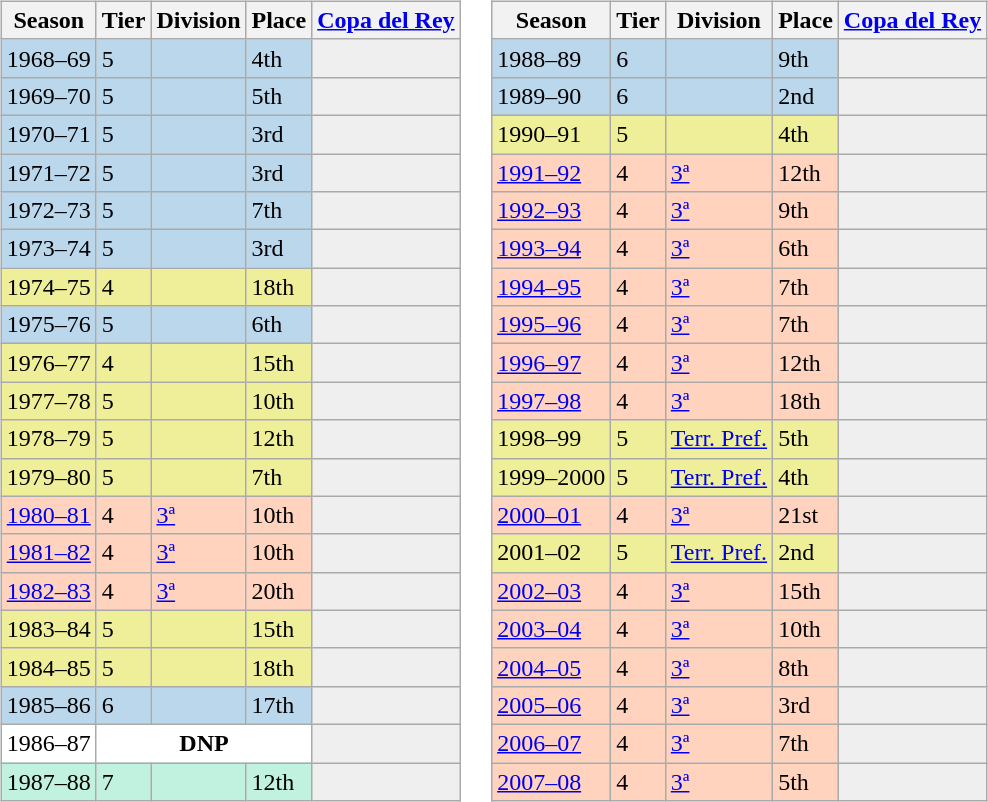<table>
<tr>
<td valign="top" width=0%><br><table class="wikitable">
<tr style="background:#f0f6fa;">
<th>Season</th>
<th>Tier</th>
<th>Division</th>
<th>Place</th>
<th><a href='#'>Copa del Rey</a></th>
</tr>
<tr>
<td style="background:#BBD7EC;">1968–69</td>
<td style="background:#BBD7EC;">5</td>
<td style="background:#BBD7EC;"></td>
<td style="background:#BBD7EC;">4th</td>
<th style="background:#efefef;"></th>
</tr>
<tr>
<td style="background:#BBD7EC;">1969–70</td>
<td style="background:#BBD7EC;">5</td>
<td style="background:#BBD7EC;"></td>
<td style="background:#BBD7EC;">5th</td>
<th style="background:#efefef;"></th>
</tr>
<tr>
<td style="background:#BBD7EC;">1970–71</td>
<td style="background:#BBD7EC;">5</td>
<td style="background:#BBD7EC;"></td>
<td style="background:#BBD7EC;">3rd</td>
<th style="background:#efefef;"></th>
</tr>
<tr>
<td style="background:#BBD7EC;">1971–72</td>
<td style="background:#BBD7EC;">5</td>
<td style="background:#BBD7EC;"></td>
<td style="background:#BBD7EC;">3rd</td>
<th style="background:#efefef;"></th>
</tr>
<tr>
<td style="background:#BBD7EC;">1972–73</td>
<td style="background:#BBD7EC;">5</td>
<td style="background:#BBD7EC;"></td>
<td style="background:#BBD7EC;">7th</td>
<th style="background:#efefef;"></th>
</tr>
<tr>
<td style="background:#BBD7EC;">1973–74</td>
<td style="background:#BBD7EC;">5</td>
<td style="background:#BBD7EC;"></td>
<td style="background:#BBD7EC;">3rd</td>
<th style="background:#efefef;"></th>
</tr>
<tr>
<td style="background:#EFEF99;">1974–75</td>
<td style="background:#EFEF99;">4</td>
<td style="background:#EFEF99;"></td>
<td style="background:#EFEF99;">18th</td>
<th style="background:#efefef;"></th>
</tr>
<tr>
<td style="background:#BBD7EC;">1975–76</td>
<td style="background:#BBD7EC;">5</td>
<td style="background:#BBD7EC;"></td>
<td style="background:#BBD7EC;">6th</td>
<th style="background:#efefef;"></th>
</tr>
<tr>
<td style="background:#EFEF99;">1976–77</td>
<td style="background:#EFEF99;">4</td>
<td style="background:#EFEF99;"></td>
<td style="background:#EFEF99;">15th</td>
<th style="background:#efefef;"></th>
</tr>
<tr>
<td style="background:#EFEF99;">1977–78</td>
<td style="background:#EFEF99;">5</td>
<td style="background:#EFEF99;"></td>
<td style="background:#EFEF99;">10th</td>
<th style="background:#efefef;"></th>
</tr>
<tr>
<td style="background:#EFEF99;">1978–79</td>
<td style="background:#EFEF99;">5</td>
<td style="background:#EFEF99;"></td>
<td style="background:#EFEF99;">12th</td>
<th style="background:#efefef;"></th>
</tr>
<tr>
<td style="background:#EFEF99;">1979–80</td>
<td style="background:#EFEF99;">5</td>
<td style="background:#EFEF99;"></td>
<td style="background:#EFEF99;">7th</td>
<th style="background:#efefef;"></th>
</tr>
<tr>
<td style="background:#FFD3BD;"><a href='#'>1980–81</a></td>
<td style="background:#FFD3BD;">4</td>
<td style="background:#FFD3BD;"><a href='#'>3ª</a></td>
<td style="background:#FFD3BD;">10th</td>
<td style="background:#efefef;"></td>
</tr>
<tr>
<td style="background:#FFD3BD;"><a href='#'>1981–82</a></td>
<td style="background:#FFD3BD;">4</td>
<td style="background:#FFD3BD;"><a href='#'>3ª</a></td>
<td style="background:#FFD3BD;">10th</td>
<td style="background:#efefef;"></td>
</tr>
<tr>
<td style="background:#FFD3BD;"><a href='#'>1982–83</a></td>
<td style="background:#FFD3BD;">4</td>
<td style="background:#FFD3BD;"><a href='#'>3ª</a></td>
<td style="background:#FFD3BD;">20th</td>
<th style="background:#efefef;"></th>
</tr>
<tr>
<td style="background:#EFEF99;">1983–84</td>
<td style="background:#EFEF99;">5</td>
<td style="background:#EFEF99;"></td>
<td style="background:#EFEF99;">15th</td>
<th style="background:#efefef;"></th>
</tr>
<tr>
<td style="background:#EFEF99;">1984–85</td>
<td style="background:#EFEF99;">5</td>
<td style="background:#EFEF99;"></td>
<td style="background:#EFEF99;">18th</td>
<th style="background:#efefef;"></th>
</tr>
<tr>
<td style="background:#BBD7EC;">1985–86</td>
<td style="background:#BBD7EC;">6</td>
<td style="background:#BBD7EC;"></td>
<td style="background:#BBD7EC;">17th</td>
<th style="background:#efefef;"></th>
</tr>
<tr>
<td style="background:#FFFFFF;">1986–87</td>
<th style="background:#FFFFFF;" colspan="3">DNP</th>
<th style="background:#efefef;"></th>
</tr>
<tr>
<td style="background:#C0F2DF;">1987–88</td>
<td style="background:#C0F2DF;">7</td>
<td style="background:#C0F2DF;"></td>
<td style="background:#C0F2DF;">12th</td>
<th style="background:#efefef;"></th>
</tr>
</table>
</td>
<td valign="top" width=0%><br><table class="wikitable">
<tr style="background:#f0f6fa;">
<th>Season</th>
<th>Tier</th>
<th>Division</th>
<th>Place</th>
<th><a href='#'>Copa del Rey</a></th>
</tr>
<tr>
<td style="background:#BBD7EC;">1988–89</td>
<td style="background:#BBD7EC;">6</td>
<td style="background:#BBD7EC;"></td>
<td style="background:#BBD7EC;">9th</td>
<th style="background:#efefef;"></th>
</tr>
<tr>
<td style="background:#BBD7EC;">1989–90</td>
<td style="background:#BBD7EC;">6</td>
<td style="background:#BBD7EC;"></td>
<td style="background:#BBD7EC;">2nd</td>
<th style="background:#efefef;"></th>
</tr>
<tr>
<td style="background:#EFEF99;">1990–91</td>
<td style="background:#EFEF99;">5</td>
<td style="background:#EFEF99;"></td>
<td style="background:#EFEF99;">4th</td>
<th style="background:#efefef;"></th>
</tr>
<tr>
<td style="background:#FFD3BD;"><a href='#'>1991–92</a></td>
<td style="background:#FFD3BD;">4</td>
<td style="background:#FFD3BD;"><a href='#'>3ª</a></td>
<td style="background:#FFD3BD;">12th</td>
<th style="background:#efefef;"></th>
</tr>
<tr>
<td style="background:#FFD3BD;"><a href='#'>1992–93</a></td>
<td style="background:#FFD3BD;">4</td>
<td style="background:#FFD3BD;"><a href='#'>3ª</a></td>
<td style="background:#FFD3BD;">9th</td>
<th style="background:#efefef;"></th>
</tr>
<tr>
<td style="background:#FFD3BD;"><a href='#'>1993–94</a></td>
<td style="background:#FFD3BD;">4</td>
<td style="background:#FFD3BD;"><a href='#'>3ª</a></td>
<td style="background:#FFD3BD;">6th</td>
<th style="background:#efefef;"></th>
</tr>
<tr>
<td style="background:#FFD3BD;"><a href='#'>1994–95</a></td>
<td style="background:#FFD3BD;">4</td>
<td style="background:#FFD3BD;"><a href='#'>3ª</a></td>
<td style="background:#FFD3BD;">7th</td>
<td style="background:#efefef;"></td>
</tr>
<tr>
<td style="background:#FFD3BD;"><a href='#'>1995–96</a></td>
<td style="background:#FFD3BD;">4</td>
<td style="background:#FFD3BD;"><a href='#'>3ª</a></td>
<td style="background:#FFD3BD;">7th</td>
<th style="background:#efefef;"></th>
</tr>
<tr>
<td style="background:#FFD3BD;"><a href='#'>1996–97</a></td>
<td style="background:#FFD3BD;">4</td>
<td style="background:#FFD3BD;"><a href='#'>3ª</a></td>
<td style="background:#FFD3BD;">12th</td>
<th style="background:#efefef;"></th>
</tr>
<tr>
<td style="background:#FFD3BD;"><a href='#'>1997–98</a></td>
<td style="background:#FFD3BD;">4</td>
<td style="background:#FFD3BD;"><a href='#'>3ª</a></td>
<td style="background:#FFD3BD;">18th</td>
<th style="background:#efefef;"></th>
</tr>
<tr>
<td style="background:#EFEF99;">1998–99</td>
<td style="background:#EFEF99;">5</td>
<td style="background:#EFEF99;"><a href='#'>Terr. Pref.</a></td>
<td style="background:#EFEF99;">5th</td>
<th style="background:#efefef;"></th>
</tr>
<tr>
<td style="background:#EFEF99;">1999–2000</td>
<td style="background:#EFEF99;">5</td>
<td style="background:#EFEF99;"><a href='#'>Terr. Pref.</a></td>
<td style="background:#EFEF99;">4th</td>
<th style="background:#efefef;"></th>
</tr>
<tr>
<td style="background:#FFD3BD;"><a href='#'>2000–01</a></td>
<td style="background:#FFD3BD;">4</td>
<td style="background:#FFD3BD;"><a href='#'>3ª</a></td>
<td style="background:#FFD3BD;">21st</td>
<td style="background:#efefef;"></td>
</tr>
<tr>
<td style="background:#EFEF99;">2001–02</td>
<td style="background:#EFEF99;">5</td>
<td style="background:#EFEF99;"><a href='#'>Terr. Pref.</a></td>
<td style="background:#EFEF99;">2nd</td>
<th style="background:#efefef;"></th>
</tr>
<tr>
<td style="background:#FFD3BD;"><a href='#'>2002–03</a></td>
<td style="background:#FFD3BD;">4</td>
<td style="background:#FFD3BD;"><a href='#'>3ª</a></td>
<td style="background:#FFD3BD;">15th</td>
<td style="background:#efefef;"></td>
</tr>
<tr>
<td style="background:#FFD3BD;"><a href='#'>2003–04</a></td>
<td style="background:#FFD3BD;">4</td>
<td style="background:#FFD3BD;"><a href='#'>3ª</a></td>
<td style="background:#FFD3BD;">10th</td>
<td style="background:#efefef;"></td>
</tr>
<tr>
<td style="background:#FFD3BD;"><a href='#'>2004–05</a></td>
<td style="background:#FFD3BD;">4</td>
<td style="background:#FFD3BD;"><a href='#'>3ª</a></td>
<td style="background:#FFD3BD;">8th</td>
<th style="background:#efefef;"></th>
</tr>
<tr>
<td style="background:#FFD3BD;"><a href='#'>2005–06</a></td>
<td style="background:#FFD3BD;">4</td>
<td style="background:#FFD3BD;"><a href='#'>3ª</a></td>
<td style="background:#FFD3BD;">3rd</td>
<th style="background:#efefef;"></th>
</tr>
<tr>
<td style="background:#FFD3BD;"><a href='#'>2006–07</a></td>
<td style="background:#FFD3BD;">4</td>
<td style="background:#FFD3BD;"><a href='#'>3ª</a></td>
<td style="background:#FFD3BD;">7th</td>
<th style="background:#efefef;"></th>
</tr>
<tr>
<td style="background:#FFD3BD;"><a href='#'>2007–08</a></td>
<td style="background:#FFD3BD;">4</td>
<td style="background:#FFD3BD;"><a href='#'>3ª</a></td>
<td style="background:#FFD3BD;">5th</td>
<td style="background:#efefef;"></td>
</tr>
</table>
</td>
</tr>
</table>
